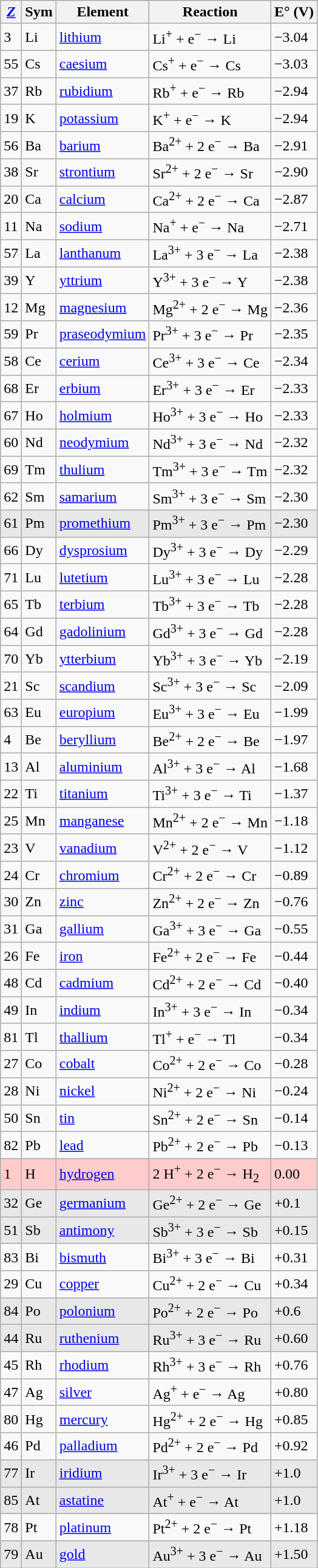<table class="wikitable">
<tr>
<th><em><a href='#'>Z</a></em></th>
<th>Sym</th>
<th>Element</th>
<th>Reaction</th>
<th>E° (V)</th>
</tr>
<tr>
<td>3</td>
<td>Li</td>
<td><a href='#'>lithium</a></td>
<td>Li<sup>+</sup> + e<sup>−</sup> → Li</td>
<td>−3.04</td>
</tr>
<tr>
<td>55</td>
<td>Cs</td>
<td><a href='#'>caesium</a></td>
<td>Cs<sup>+</sup> + e<sup>−</sup> → Cs</td>
<td>−3.03</td>
</tr>
<tr>
<td>37</td>
<td>Rb</td>
<td><a href='#'>rubidium</a></td>
<td>Rb<sup>+</sup> + e<sup>−</sup> → Rb</td>
<td>−2.94</td>
</tr>
<tr>
<td>19</td>
<td>K</td>
<td><a href='#'>potassium</a></td>
<td>K<sup>+</sup> + e<sup>−</sup> → K</td>
<td>−2.94</td>
</tr>
<tr>
<td>56</td>
<td>Ba</td>
<td><a href='#'>barium</a></td>
<td>Ba<sup>2+</sup> + 2 e<sup>−</sup> → Ba</td>
<td>−2.91</td>
</tr>
<tr>
<td>38</td>
<td>Sr</td>
<td><a href='#'>strontium</a></td>
<td>Sr<sup>2+</sup> + 2 e<sup>−</sup> → Sr</td>
<td>−2.90</td>
</tr>
<tr>
<td>20</td>
<td>Ca</td>
<td><a href='#'>calcium</a></td>
<td>Ca<sup>2+</sup> + 2 e<sup>−</sup> → Ca</td>
<td>−2.87</td>
</tr>
<tr>
<td>11</td>
<td>Na</td>
<td><a href='#'>sodium</a></td>
<td>Na<sup>+</sup> + e<sup>−</sup> → Na</td>
<td>−2.71</td>
</tr>
<tr>
<td>57</td>
<td>La</td>
<td><a href='#'>lanthanum</a></td>
<td>La<sup>3+</sup> + 3 e<sup>−</sup> → La</td>
<td>−2.38</td>
</tr>
<tr>
<td>39</td>
<td>Y</td>
<td><a href='#'>yttrium</a></td>
<td>Y<sup>3+</sup> + 3 e<sup>−</sup> → Y</td>
<td>−2.38</td>
</tr>
<tr>
<td>12</td>
<td>Mg</td>
<td><a href='#'>magnesium</a></td>
<td>Mg<sup>2+</sup> + 2 e<sup>−</sup> → Mg</td>
<td>−2.36</td>
</tr>
<tr>
<td>59</td>
<td>Pr</td>
<td><a href='#'>praseodymium</a></td>
<td>Pr<sup>3+</sup> + 3 e<sup>−</sup> → Pr</td>
<td>−2.35</td>
</tr>
<tr>
<td>58</td>
<td>Ce</td>
<td><a href='#'>cerium</a></td>
<td>Ce<sup>3+</sup> + 3 e<sup>−</sup> → Ce</td>
<td>−2.34</td>
</tr>
<tr>
<td>68</td>
<td>Er</td>
<td><a href='#'>erbium</a></td>
<td>Er<sup>3+</sup> + 3 e<sup>−</sup> → Er</td>
<td>−2.33</td>
</tr>
<tr>
<td>67</td>
<td>Ho</td>
<td><a href='#'>holmium</a></td>
<td>Ho<sup>3+</sup> + 3 e<sup>−</sup> → Ho</td>
<td>−2.33</td>
</tr>
<tr>
<td>60</td>
<td>Nd</td>
<td><a href='#'>neodymium</a></td>
<td>Nd<sup>3+</sup> + 3 e<sup>−</sup> → Nd</td>
<td>−2.32</td>
</tr>
<tr>
<td>69</td>
<td>Tm</td>
<td><a href='#'>thulium</a></td>
<td>Tm<sup>3+</sup> + 3 e<sup>−</sup> → Tm</td>
<td>−2.32</td>
</tr>
<tr>
<td>62</td>
<td>Sm</td>
<td><a href='#'>samarium</a></td>
<td>Sm<sup>3+</sup> + 3 e<sup>−</sup> → Sm</td>
<td>−2.30</td>
</tr>
<tr bgcolor=#e8e8e8>
<td>61</td>
<td>Pm</td>
<td><a href='#'>promethium</a></td>
<td>Pm<sup>3+</sup> + 3 e<sup>−</sup> → Pm</td>
<td>−2.30</td>
</tr>
<tr>
<td>66</td>
<td>Dy</td>
<td><a href='#'>dysprosium</a></td>
<td>Dy<sup>3+</sup> + 3 e<sup>−</sup> → Dy</td>
<td>−2.29</td>
</tr>
<tr>
<td>71</td>
<td>Lu</td>
<td><a href='#'>lutetium</a></td>
<td>Lu<sup>3+</sup> + 3 e<sup>−</sup> → Lu</td>
<td>−2.28</td>
</tr>
<tr>
<td>65</td>
<td>Tb</td>
<td><a href='#'>terbium</a></td>
<td>Tb<sup>3+</sup> + 3 e<sup>−</sup> → Tb</td>
<td>−2.28</td>
</tr>
<tr>
<td>64</td>
<td>Gd</td>
<td><a href='#'>gadolinium</a></td>
<td>Gd<sup>3+</sup> + 3 e<sup>−</sup> → Gd</td>
<td>−2.28</td>
</tr>
<tr>
<td>70</td>
<td>Yb</td>
<td><a href='#'>ytterbium</a></td>
<td>Yb<sup>3+</sup> + 3 e<sup>−</sup> → Yb</td>
<td>−2.19</td>
</tr>
<tr>
<td>21</td>
<td>Sc</td>
<td><a href='#'>scandium</a></td>
<td>Sc<sup>3+</sup> + 3 e<sup>−</sup> → Sc</td>
<td>−2.09</td>
</tr>
<tr>
<td>63</td>
<td>Eu</td>
<td><a href='#'>europium</a></td>
<td>Eu<sup>3+</sup> + 3 e<sup>−</sup> → Eu</td>
<td>−1.99</td>
</tr>
<tr>
<td>4</td>
<td>Be</td>
<td><a href='#'>beryllium</a></td>
<td>Be<sup>2+</sup> + 2 e<sup>−</sup> → Be</td>
<td>−1.97</td>
</tr>
<tr>
<td>13</td>
<td>Al</td>
<td><a href='#'>aluminium</a></td>
<td>Al<sup>3+</sup> + 3 e<sup>−</sup> → Al</td>
<td>−1.68</td>
</tr>
<tr>
<td>22</td>
<td>Ti</td>
<td><a href='#'>titanium</a></td>
<td>Ti<sup>3+</sup> + 3 e<sup>−</sup> → Ti</td>
<td>−1.37</td>
</tr>
<tr>
<td>25</td>
<td>Mn</td>
<td><a href='#'>manganese</a></td>
<td>Mn<sup>2+</sup> + 2 e<sup>−</sup> → Mn</td>
<td>−1.18</td>
</tr>
<tr>
<td>23</td>
<td>V</td>
<td><a href='#'>vanadium</a></td>
<td>V<sup>2+</sup> + 2 e<sup>−</sup> → V</td>
<td>−1.12</td>
</tr>
<tr>
<td>24</td>
<td>Cr</td>
<td><a href='#'>chromium</a></td>
<td>Cr<sup>2+</sup> + 2 e<sup>−</sup> → Cr</td>
<td>−0.89</td>
</tr>
<tr>
<td>30</td>
<td>Zn</td>
<td><a href='#'>zinc</a></td>
<td>Zn<sup>2+</sup> + 2 e<sup>−</sup> → Zn</td>
<td>−0.76</td>
</tr>
<tr>
<td>31</td>
<td>Ga</td>
<td><a href='#'>gallium</a></td>
<td>Ga<sup>3+</sup> + 3 e<sup>−</sup> → Ga</td>
<td>−0.55</td>
</tr>
<tr>
<td>26</td>
<td>Fe</td>
<td><a href='#'>iron</a></td>
<td>Fe<sup>2+</sup> + 2 e<sup>−</sup> → Fe</td>
<td>−0.44</td>
</tr>
<tr>
<td>48</td>
<td>Cd</td>
<td><a href='#'>cadmium</a></td>
<td>Cd<sup>2+</sup> + 2 e<sup>−</sup> → Cd</td>
<td>−0.40</td>
</tr>
<tr>
<td>49</td>
<td>In</td>
<td><a href='#'>indium</a></td>
<td>In<sup>3+</sup> + 3 e<sup>−</sup> → In</td>
<td>−0.34</td>
</tr>
<tr>
<td>81</td>
<td>Tl</td>
<td><a href='#'>thallium</a></td>
<td>Tl<sup>+</sup> + e<sup>−</sup> → Tl</td>
<td>−0.34</td>
</tr>
<tr>
<td>27</td>
<td>Co</td>
<td><a href='#'>cobalt</a></td>
<td>Co<sup>2+</sup> + 2 e<sup>−</sup> → Co</td>
<td>−0.28</td>
</tr>
<tr>
<td>28</td>
<td>Ni</td>
<td><a href='#'>nickel</a></td>
<td>Ni<sup>2+</sup> + 2 e<sup>−</sup> → Ni</td>
<td>−0.24</td>
</tr>
<tr>
<td>50</td>
<td>Sn</td>
<td><a href='#'>tin</a></td>
<td>Sn<sup>2+</sup> + 2 e<sup>−</sup> → Sn</td>
<td>−0.14</td>
</tr>
<tr>
<td>82</td>
<td>Pb</td>
<td><a href='#'>lead</a></td>
<td>Pb<sup>2+</sup> + 2 e<sup>−</sup> → Pb</td>
<td>−0.13</td>
</tr>
<tr bgcolor=#ffcccc>
<td>1</td>
<td>H</td>
<td><a href='#'>hydrogen</a></td>
<td>2 H<sup>+</sup> + 2 e<sup>−</sup> → H<sub>2</sub></td>
<td>0.00</td>
</tr>
<tr bgcolor=#e8e8e8>
<td>32</td>
<td>Ge</td>
<td><a href='#'>germanium</a></td>
<td>Ge<sup>2+</sup> + 2 e<sup>−</sup> → Ge</td>
<td>+0.1</td>
</tr>
<tr bgcolor=#e8e8e8>
<td>51</td>
<td>Sb</td>
<td><a href='#'>antimony</a></td>
<td>Sb<sup>3+</sup> + 3 e<sup>−</sup> → Sb</td>
<td>+0.15</td>
</tr>
<tr>
<td>83</td>
<td>Bi</td>
<td><a href='#'>bismuth</a></td>
<td>Bi<sup>3+</sup> + 3 e<sup>−</sup> → Bi</td>
<td>+0.31</td>
</tr>
<tr>
<td>29</td>
<td>Cu</td>
<td><a href='#'>copper</a></td>
<td>Cu<sup>2+</sup> + 2 e<sup>−</sup> → Cu</td>
<td>+0.34</td>
</tr>
<tr bgcolor=#e8e8e8>
<td>84</td>
<td>Po</td>
<td><a href='#'>polonium</a></td>
<td>Po<sup>2+</sup> + 2 e<sup>−</sup> → Po</td>
<td>+0.6</td>
</tr>
<tr bgcolor=#e8e8e8>
<td>44</td>
<td>Ru</td>
<td><a href='#'>ruthenium</a></td>
<td>Ru<sup>3+</sup> + 3 e<sup>−</sup> → Ru</td>
<td>+0.60</td>
</tr>
<tr>
<td>45</td>
<td>Rh</td>
<td><a href='#'>rhodium</a></td>
<td>Rh<sup>3+</sup> + 3 e<sup>−</sup> → Rh</td>
<td>+0.76</td>
</tr>
<tr>
<td>47</td>
<td>Ag</td>
<td><a href='#'>silver</a></td>
<td>Ag<sup>+</sup> + e<sup>−</sup> → Ag</td>
<td>+0.80</td>
</tr>
<tr>
<td>80</td>
<td>Hg</td>
<td><a href='#'>mercury</a></td>
<td>Hg<sup>2+</sup> + 2 e<sup>−</sup> → Hg</td>
<td>+0.85</td>
</tr>
<tr>
<td>46</td>
<td>Pd</td>
<td><a href='#'>palladium</a></td>
<td>Pd<sup>2+</sup> + 2 e<sup>−</sup> → Pd</td>
<td>+0.92</td>
</tr>
<tr bgcolor=#e8e8e8>
<td>77</td>
<td>Ir</td>
<td><a href='#'>iridium</a></td>
<td>Ir<sup>3+</sup> + 3 e<sup>−</sup> → Ir</td>
<td>+1.0</td>
</tr>
<tr bgcolor=#e8e8e8>
<td>85</td>
<td>At</td>
<td><a href='#'>astatine</a></td>
<td>At<sup>+</sup> + e<sup>−</sup> → At</td>
<td>+1.0</td>
</tr>
<tr>
<td>78</td>
<td>Pt</td>
<td><a href='#'>platinum</a></td>
<td>Pt<sup>2+</sup> + 2 e<sup>−</sup> → Pt</td>
<td>+1.18</td>
</tr>
<tr bgcolor=#e8e8e8>
<td>79</td>
<td>Au</td>
<td><a href='#'>gold</a></td>
<td>Au<sup>3+</sup> + 3 e<sup>−</sup> → Au</td>
<td>+1.50</td>
</tr>
</table>
